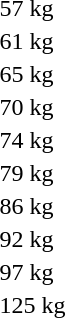<table>
<tr>
<td rowspan=2>57 kg</td>
<td rowspan=2></td>
<td rowspan=2></td>
<td></td>
</tr>
<tr>
<td></td>
</tr>
<tr>
<td rowspan=2>61 kg</td>
<td rowspan=2></td>
<td rowspan=2></td>
<td></td>
</tr>
<tr>
<td></td>
</tr>
<tr>
<td rowspan=2>65 kg</td>
<td rowspan=2></td>
<td rowspan=2></td>
<td></td>
</tr>
<tr>
<td></td>
</tr>
<tr>
<td rowspan=2>70 kg</td>
<td rowspan=2></td>
<td rowspan=2></td>
<td></td>
</tr>
<tr>
<td></td>
</tr>
<tr>
<td rowspan=2>74 kg</td>
<td rowspan=2></td>
<td rowspan=2></td>
<td></td>
</tr>
<tr>
<td></td>
</tr>
<tr>
<td rowspan=2>79 kg</td>
<td rowspan=2></td>
<td rowspan=2></td>
<td></td>
</tr>
<tr>
<td></td>
</tr>
<tr>
<td rowspan=2>86 kg</td>
<td rowspan=2></td>
<td rowspan=2></td>
<td></td>
</tr>
<tr>
<td></td>
</tr>
<tr>
<td rowspan=2>92 kg</td>
<td rowspan=2></td>
<td rowspan=2></td>
<td></td>
</tr>
<tr>
<td></td>
</tr>
<tr>
<td rowspan=2>97 kg</td>
<td rowspan=2></td>
<td rowspan=2></td>
<td></td>
</tr>
<tr>
<td></td>
</tr>
<tr>
<td>125 kg</td>
<td></td>
<td></td>
<td></td>
</tr>
</table>
